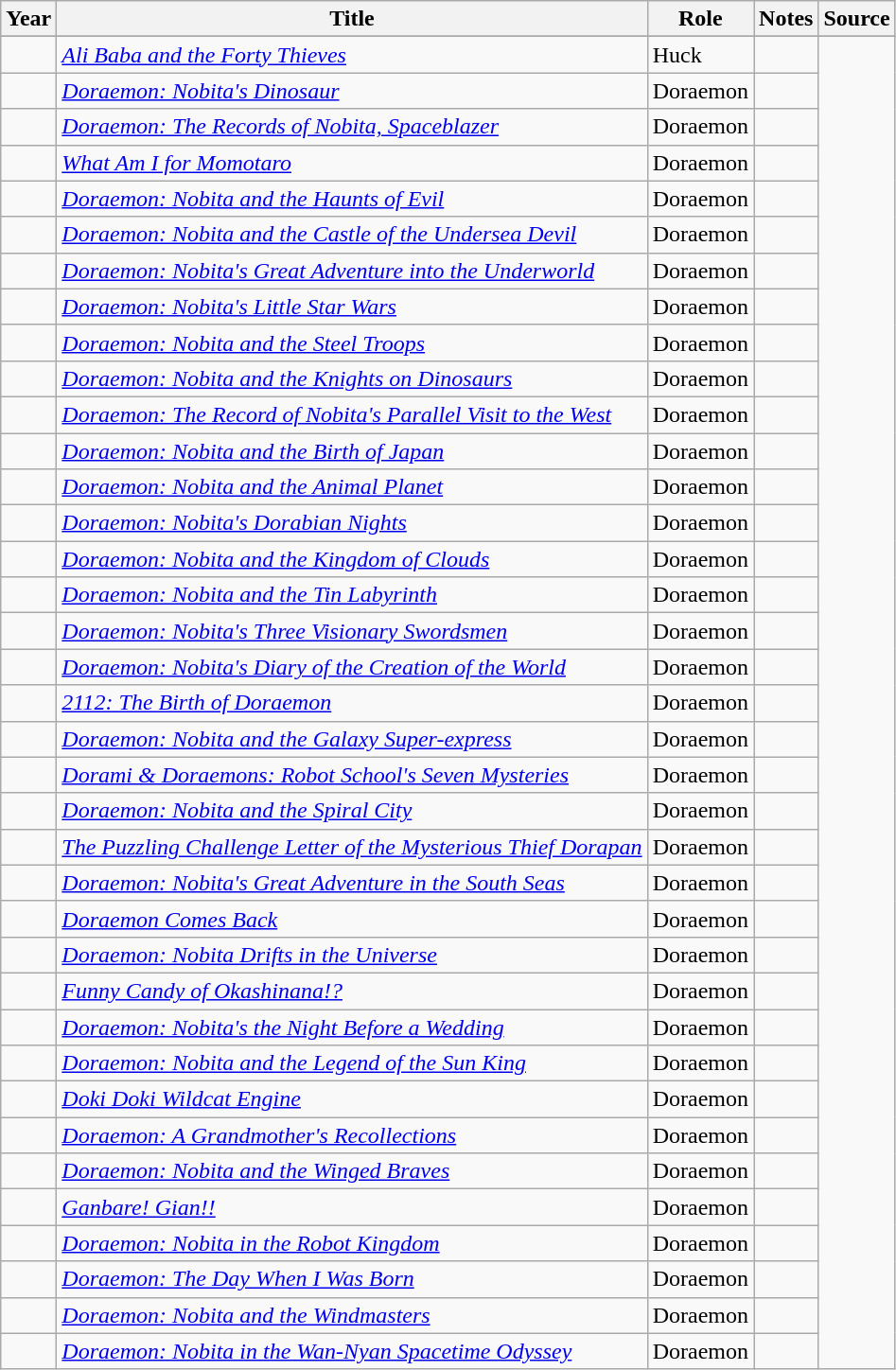<table class="wikitable sortable plainrowheaders">
<tr>
<th>Year</th>
<th>Title</th>
<th>Role</th>
<th class="unsortable">Notes</th>
<th class="unsortable">Source</th>
</tr>
<tr>
</tr>
<tr>
<td></td>
<td><em><a href='#'>Ali Baba and the Forty Thieves</a></em></td>
<td>Huck</td>
<td></td>
<td rowspan="37"></td>
</tr>
<tr>
<td></td>
<td><em><a href='#'>Doraemon: Nobita's Dinosaur</a></em></td>
<td>Doraemon</td>
<td></td>
</tr>
<tr>
<td></td>
<td><em><a href='#'>Doraemon: The Records of Nobita, Spaceblazer</a></em></td>
<td>Doraemon</td>
<td></td>
</tr>
<tr>
<td></td>
<td><em><a href='#'>What Am I for Momotaro</a></em></td>
<td>Doraemon</td>
<td></td>
</tr>
<tr>
<td></td>
<td><em><a href='#'>Doraemon: Nobita and the Haunts of Evil</a></em></td>
<td>Doraemon</td>
<td></td>
</tr>
<tr>
<td></td>
<td><em><a href='#'>Doraemon: Nobita and the Castle of the Undersea Devil</a></em></td>
<td>Doraemon</td>
<td></td>
</tr>
<tr>
<td></td>
<td><em><a href='#'>Doraemon: Nobita's Great Adventure into the Underworld</a></em></td>
<td>Doraemon</td>
<td></td>
</tr>
<tr>
<td></td>
<td><em><a href='#'>Doraemon: Nobita's Little Star Wars</a></em></td>
<td>Doraemon</td>
<td></td>
</tr>
<tr>
<td></td>
<td><em><a href='#'>Doraemon: Nobita and the Steel Troops</a></em></td>
<td>Doraemon</td>
<td></td>
</tr>
<tr>
<td></td>
<td><em><a href='#'>Doraemon: Nobita and the Knights on Dinosaurs</a></em></td>
<td>Doraemon</td>
<td></td>
</tr>
<tr>
<td></td>
<td><em><a href='#'>Doraemon: The Record of Nobita's Parallel Visit to the West</a></em></td>
<td>Doraemon</td>
<td></td>
</tr>
<tr>
<td></td>
<td><em><a href='#'>Doraemon: Nobita and the Birth of Japan</a></em></td>
<td>Doraemon</td>
<td></td>
</tr>
<tr>
<td></td>
<td><em><a href='#'>Doraemon: Nobita and the Animal Planet</a></em></td>
<td>Doraemon</td>
<td></td>
</tr>
<tr>
<td></td>
<td><em><a href='#'>Doraemon: Nobita's Dorabian Nights</a></em></td>
<td>Doraemon</td>
<td></td>
</tr>
<tr>
<td></td>
<td><em><a href='#'>Doraemon: Nobita and the Kingdom of Clouds</a></em></td>
<td>Doraemon</td>
<td></td>
</tr>
<tr>
<td></td>
<td><em><a href='#'>Doraemon: Nobita and the Tin Labyrinth</a></em></td>
<td>Doraemon</td>
<td></td>
</tr>
<tr>
<td></td>
<td><em><a href='#'>Doraemon: Nobita's Three Visionary Swordsmen</a></em></td>
<td>Doraemon</td>
<td></td>
</tr>
<tr>
<td></td>
<td><em><a href='#'>Doraemon: Nobita's Diary of the Creation of the World</a></em></td>
<td>Doraemon</td>
<td></td>
</tr>
<tr>
<td></td>
<td><em><a href='#'>2112: The Birth of Doraemon</a></em></td>
<td>Doraemon</td>
<td></td>
</tr>
<tr>
<td></td>
<td><em><a href='#'>Doraemon: Nobita and the Galaxy Super-express</a></em></td>
<td>Doraemon</td>
<td></td>
</tr>
<tr>
<td></td>
<td><em><a href='#'>Dorami & Doraemons: Robot School's Seven Mysteries</a></em></td>
<td>Doraemon</td>
<td></td>
</tr>
<tr>
<td></td>
<td><em><a href='#'>Doraemon: Nobita and the Spiral City</a></em></td>
<td>Doraemon</td>
<td></td>
</tr>
<tr>
<td></td>
<td><em><a href='#'>The Puzzling Challenge Letter of the Mysterious Thief Dorapan</a></em></td>
<td>Doraemon</td>
<td></td>
</tr>
<tr>
<td></td>
<td><em><a href='#'>Doraemon: Nobita's Great Adventure in the South Seas</a></em></td>
<td>Doraemon</td>
<td></td>
</tr>
<tr>
<td></td>
<td><em><a href='#'>Doraemon Comes Back</a></em></td>
<td>Doraemon</td>
<td></td>
</tr>
<tr>
<td></td>
<td><em><a href='#'>Doraemon: Nobita Drifts in the Universe</a></em></td>
<td>Doraemon</td>
<td></td>
</tr>
<tr>
<td></td>
<td><em><a href='#'>Funny Candy of Okashinana!?</a></em></td>
<td>Doraemon</td>
<td></td>
</tr>
<tr>
<td></td>
<td><em><a href='#'>Doraemon: Nobita's the Night Before a Wedding</a></em></td>
<td>Doraemon</td>
<td></td>
</tr>
<tr>
<td></td>
<td><em><a href='#'>Doraemon: Nobita and the Legend of the Sun King</a></em></td>
<td>Doraemon</td>
<td></td>
</tr>
<tr>
<td></td>
<td><em><a href='#'>Doki Doki Wildcat Engine</a></em></td>
<td>Doraemon</td>
<td></td>
</tr>
<tr>
<td></td>
<td><em><a href='#'>Doraemon: A Grandmother's Recollections</a></em></td>
<td>Doraemon</td>
<td></td>
</tr>
<tr>
<td></td>
<td><em><a href='#'>Doraemon: Nobita and the Winged Braves</a></em></td>
<td>Doraemon</td>
<td></td>
</tr>
<tr>
<td></td>
<td><em><a href='#'>Ganbare! Gian!!</a></em></td>
<td>Doraemon</td>
<td></td>
</tr>
<tr>
<td></td>
<td><em><a href='#'>Doraemon: Nobita in the Robot Kingdom</a></em></td>
<td>Doraemon</td>
<td></td>
</tr>
<tr>
<td></td>
<td><em><a href='#'>Doraemon: The Day When I Was Born</a></em></td>
<td>Doraemon</td>
<td></td>
</tr>
<tr>
<td></td>
<td><em><a href='#'>Doraemon: Nobita and the Windmasters</a></em></td>
<td>Doraemon</td>
<td></td>
</tr>
<tr>
<td></td>
<td><em><a href='#'>Doraemon: Nobita in the Wan-Nyan Spacetime Odyssey</a></em></td>
<td>Doraemon</td>
<td></td>
</tr>
</table>
